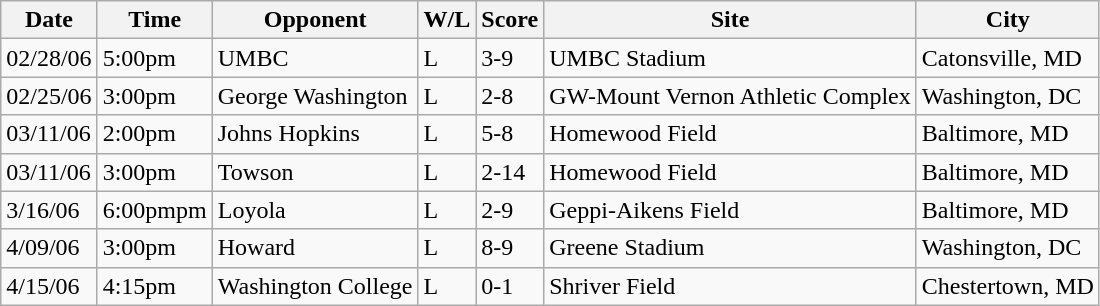<table class="wikitable">
<tr>
<th>Date</th>
<th>Time</th>
<th>Opponent</th>
<th>W/L</th>
<th>Score</th>
<th>Site</th>
<th>City</th>
</tr>
<tr>
<td>02/28/06</td>
<td>5:00pm</td>
<td>UMBC</td>
<td>L</td>
<td>3-9</td>
<td>UMBC Stadium</td>
<td>Catonsville, MD</td>
</tr>
<tr>
<td>02/25/06</td>
<td>3:00pm</td>
<td>George Washington</td>
<td>L</td>
<td>2-8</td>
<td>GW-Mount Vernon Athletic Complex</td>
<td>Washington, DC</td>
</tr>
<tr>
<td>03/11/06</td>
<td>2:00pm</td>
<td>Johns Hopkins</td>
<td>L</td>
<td>5-8</td>
<td>Homewood Field</td>
<td>Baltimore, MD</td>
</tr>
<tr>
<td>03/11/06</td>
<td>3:00pm</td>
<td>Towson</td>
<td>L</td>
<td>2-14</td>
<td>Homewood Field</td>
<td>Baltimore, MD</td>
</tr>
<tr>
<td>3/16/06</td>
<td>6:00pmpm</td>
<td>Loyola</td>
<td>L</td>
<td>2-9</td>
<td>Geppi-Aikens Field</td>
<td>Baltimore, MD</td>
</tr>
<tr>
<td>4/09/06</td>
<td>3:00pm</td>
<td>Howard</td>
<td>L</td>
<td>8-9</td>
<td>Greene Stadium</td>
<td>Washington, DC</td>
</tr>
<tr>
<td>4/15/06</td>
<td>4:15pm</td>
<td>Washington College</td>
<td>L</td>
<td>0-1</td>
<td>Shriver Field</td>
<td>Chestertown, MD</td>
</tr>
</table>
